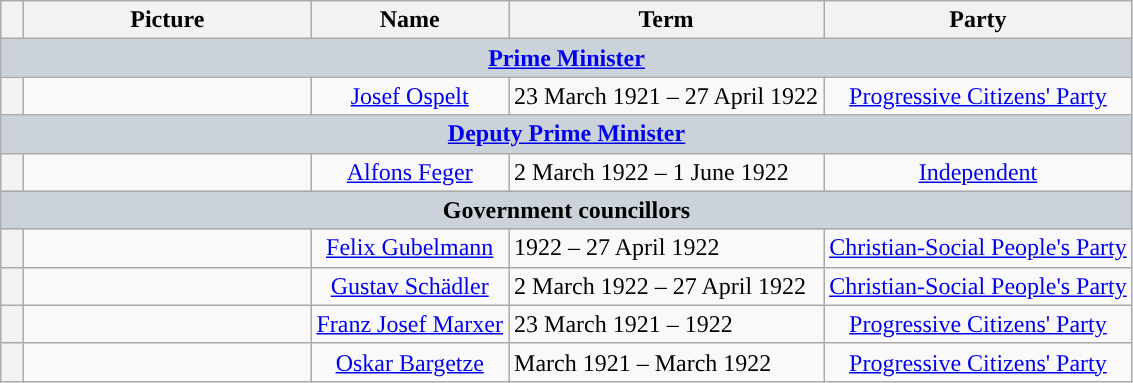<table class="wikitable" style="text-align:center">
<tr>
<th style="width: 0.5em"></th>
<th style="width: 11.5em"><strong>Picture</strong></th>
<th><strong>Name</strong></th>
<th><strong>Term</strong></th>
<th><strong>Party</strong></th>
</tr>
<tr>
<th colspan="6" style="background:#CCD2D9"><a href='#'>Prime Minister</a></th>
</tr>
<tr>
<th style="background:"></th>
<td></td>
<td><a href='#'>Josef Ospelt</a></td>
<td style="text-align:left">23 March 1921 – 27 April 1922</td>
<td><a href='#'>Progressive Citizens' Party</a></td>
</tr>
<tr>
<th colspan="6" style="background:#CCD2D9"><a href='#'>Deputy Prime Minister</a></th>
</tr>
<tr>
<th style="background:"></th>
<td></td>
<td><a href='#'>Alfons Feger</a></td>
<td style="text-align:left">2 March 1922 – 1 June 1922</td>
<td><a href='#'>Independent</a></td>
</tr>
<tr>
<th colspan="6" style="background:#CCD2D9">Government councillors</th>
</tr>
<tr>
<th style="background:"></th>
<td></td>
<td><a href='#'>Felix Gubelmann</a></td>
<td style="text-align:left">1922 – 27 April 1922</td>
<td><a href='#'>Christian-Social People's Party</a></td>
</tr>
<tr>
<th style="background:"></th>
<td></td>
<td><a href='#'>Gustav Schädler</a></td>
<td style="text-align:left">2 March 1922 – 27 April 1922</td>
<td><a href='#'>Christian-Social People's Party</a></td>
</tr>
<tr>
<th style="background:"></th>
<td></td>
<td><a href='#'>Franz Josef Marxer</a></td>
<td style="text-align:left">23 March 1921 – 1922</td>
<td><a href='#'>Progressive Citizens' Party</a></td>
</tr>
<tr>
<th style="background:"></th>
<td></td>
<td><a href='#'>Oskar Bargetze</a></td>
<td style="text-align:left">March 1921 – March 1922</td>
<td><a href='#'>Progressive Citizens' Party</a></td>
</tr>
</table>
